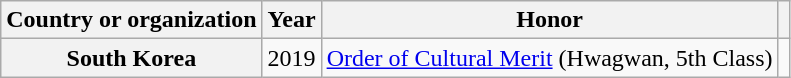<table class="wikitable plainrowheaders" style="text-align:center;">
<tr>
<th>Country or organization</th>
<th>Year</th>
<th>Honor</th>
<th></th>
</tr>
<tr>
<th scope="row">South Korea</th>
<td>2019</td>
<td><a href='#'>Order of Cultural Merit</a> (Hwagwan, 5th Class)</td>
<td></td>
</tr>
</table>
